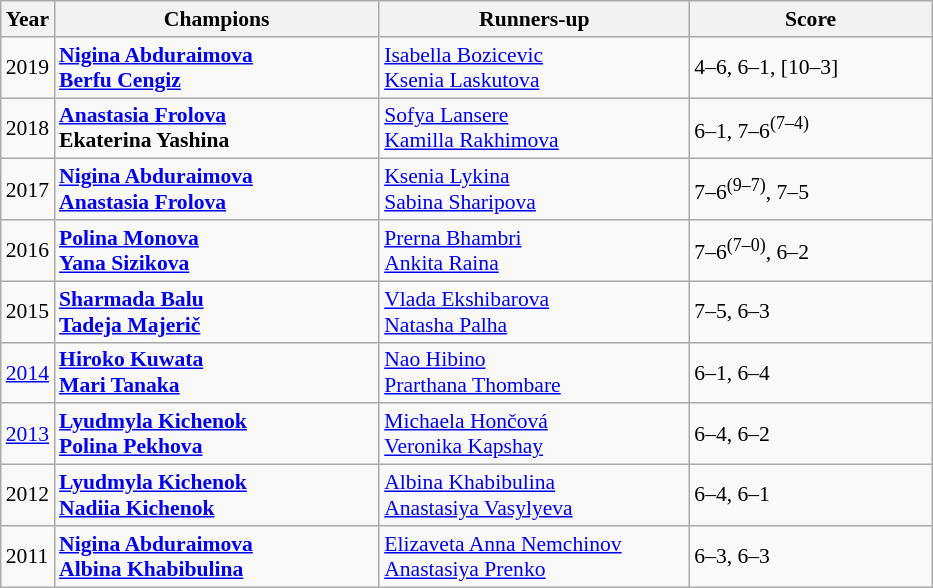<table class="wikitable" style="font-size:90%">
<tr>
<th>Year</th>
<th width="210">Champions</th>
<th width="200">Runners-up</th>
<th width="155">Score</th>
</tr>
<tr>
<td>2019</td>
<td> <strong><a href='#'>Nigina Abduraimova</a></strong> <br>  <strong><a href='#'>Berfu Cengiz</a></strong></td>
<td> <a href='#'>Isabella Bozicevic</a> <br>  <a href='#'>Ksenia Laskutova</a></td>
<td>4–6, 6–1, [10–3]</td>
</tr>
<tr>
<td>2018</td>
<td> <strong><a href='#'>Anastasia Frolova</a></strong> <br>  <strong>Ekaterina Yashina</strong></td>
<td> <a href='#'>Sofya Lansere</a> <br>  <a href='#'>Kamilla Rakhimova</a></td>
<td>6–1, 7–6<sup>(7–4)</sup></td>
</tr>
<tr>
<td>2017</td>
<td> <strong><a href='#'>Nigina Abduraimova</a></strong> <br>  <strong><a href='#'>Anastasia Frolova</a></strong></td>
<td> <a href='#'>Ksenia Lykina</a> <br>  <a href='#'>Sabina Sharipova</a></td>
<td>7–6<sup>(9–7)</sup>, 7–5</td>
</tr>
<tr>
<td>2016</td>
<td> <strong><a href='#'>Polina Monova</a></strong> <br>  <strong><a href='#'>Yana Sizikova</a></strong></td>
<td> <a href='#'>Prerna Bhambri</a> <br>  <a href='#'>Ankita Raina</a></td>
<td>7–6<sup>(7–0)</sup>, 6–2</td>
</tr>
<tr>
<td>2015</td>
<td> <strong><a href='#'>Sharmada Balu</a></strong> <br>  <strong><a href='#'>Tadeja Majerič</a></strong></td>
<td> <a href='#'>Vlada Ekshibarova</a> <br>  <a href='#'>Natasha Palha</a></td>
<td>7–5, 6–3</td>
</tr>
<tr>
<td><a href='#'>2014</a></td>
<td> <strong><a href='#'>Hiroko Kuwata</a></strong> <br>  <strong><a href='#'>Mari Tanaka</a></strong></td>
<td> <a href='#'>Nao Hibino</a> <br>  <a href='#'>Prarthana Thombare</a></td>
<td>6–1, 6–4</td>
</tr>
<tr>
<td><a href='#'>2013</a></td>
<td> <strong><a href='#'>Lyudmyla Kichenok</a></strong> <br>  <strong><a href='#'>Polina Pekhova</a></strong></td>
<td> <a href='#'>Michaela Hončová</a> <br>  <a href='#'>Veronika Kapshay</a></td>
<td>6–4, 6–2</td>
</tr>
<tr>
<td>2012</td>
<td> <strong><a href='#'>Lyudmyla Kichenok</a></strong> <br>  <strong><a href='#'>Nadiia Kichenok</a></strong></td>
<td> <a href='#'>Albina Khabibulina</a> <br>  <a href='#'>Anastasiya Vasylyeva</a></td>
<td>6–4, 6–1</td>
</tr>
<tr>
<td>2011</td>
<td> <strong><a href='#'>Nigina Abduraimova</a></strong> <br>  <strong><a href='#'>Albina Khabibulina</a></strong></td>
<td> <a href='#'>Elizaveta Anna Nemchinov</a> <br>  <a href='#'>Anastasiya Prenko</a></td>
<td>6–3, 6–3</td>
</tr>
</table>
